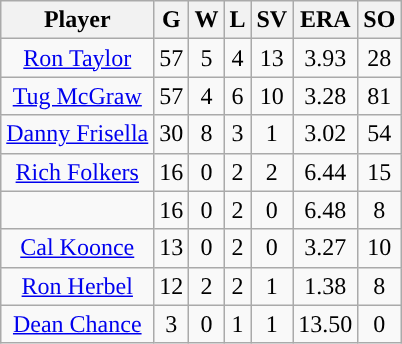<table class="wikitable sortable">
<tr>
<th>Player</th>
<th>G</th>
<th>W</th>
<th>L</th>
<th>SV</th>
<th>ERA</th>
<th>SO</th>
</tr>
<tr align="center">
<td><a href='#'>Ron Taylor</a></td>
<td>57</td>
<td>5</td>
<td>4</td>
<td>13</td>
<td>3.93</td>
<td>28</td>
</tr>
<tr align="center">
<td><a href='#'>Tug McGraw</a></td>
<td>57</td>
<td>4</td>
<td>6</td>
<td>10</td>
<td>3.28</td>
<td>81</td>
</tr>
<tr align="center">
<td><a href='#'>Danny Frisella</a></td>
<td>30</td>
<td>8</td>
<td>3</td>
<td>1</td>
<td>3.02</td>
<td>54</td>
</tr>
<tr align="center">
<td><a href='#'>Rich Folkers</a></td>
<td>16</td>
<td>0</td>
<td>2</td>
<td>2</td>
<td>6.44</td>
<td>15</td>
</tr>
<tr align="center">
<td></td>
<td>16</td>
<td>0</td>
<td>2</td>
<td>0</td>
<td>6.48</td>
<td>8</td>
</tr>
<tr align="center">
<td><a href='#'>Cal Koonce</a></td>
<td>13</td>
<td>0</td>
<td>2</td>
<td>0</td>
<td>3.27</td>
<td>10</td>
</tr>
<tr align="center">
<td><a href='#'>Ron Herbel</a></td>
<td>12</td>
<td>2</td>
<td>2</td>
<td>1</td>
<td>1.38</td>
<td>8</td>
</tr>
<tr align="center">
<td><a href='#'>Dean Chance</a></td>
<td>3</td>
<td>0</td>
<td>1</td>
<td>1</td>
<td>13.50</td>
<td>0</td>
</tr>
</table>
